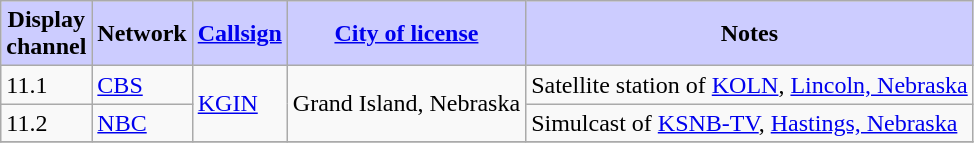<table class="wikitable" border="1">
<tr>
<th style="background:#ccccff;"><strong>Display<br>channel</strong></th>
<th style="background:#ccccff;"><strong>Network</strong></th>
<th style="background:#ccccff;"><strong><a href='#'>Callsign</a></strong></th>
<th style="background:#ccccff;"><strong><a href='#'>City of license</a></strong></th>
<th style="background:#ccccff;"><strong>Notes</strong></th>
</tr>
<tr>
<td rowspan=1>11.1</td>
<td rowspan=1><a href='#'>CBS</a></td>
<td rowspan=2><a href='#'>KGIN</a></td>
<td rowspan=2>Grand Island, Nebraska</td>
<td rowspan=1>Satellite station of <a href='#'>KOLN</a>, <a href='#'>Lincoln, Nebraska</a></td>
</tr>
<tr>
<td>11.2</td>
<td><a href='#'>NBC</a></td>
<td>Simulcast of <a href='#'>KSNB-TV</a>, <a href='#'>Hastings, Nebraska</a></td>
</tr>
<tr>
</tr>
</table>
